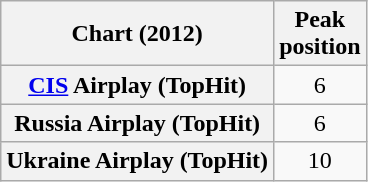<table class="wikitable plainrowheaders sortable" style="text-align:center">
<tr>
<th scope="col">Chart (2012)</th>
<th scope="col">Peak<br>position</th>
</tr>
<tr>
<th scope="row"><a href='#'>CIS</a> Airplay (TopHit)</th>
<td>6</td>
</tr>
<tr>
<th scope="row">Russia Airplay (TopHit)</th>
<td>6</td>
</tr>
<tr>
<th scope="row">Ukraine Airplay (TopHit)</th>
<td>10</td>
</tr>
</table>
